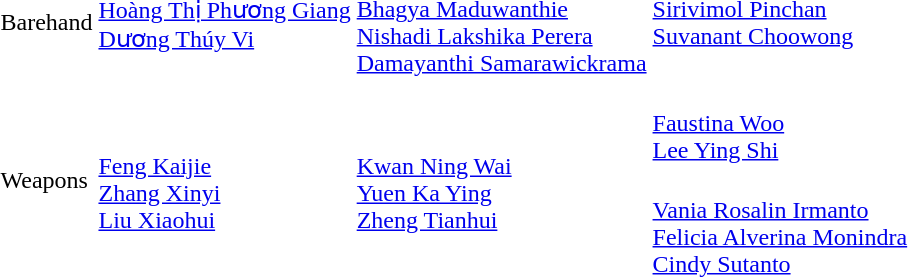<table>
<tr>
<td>Barehand</td>
<td valign=top><br><a href='#'>Hoàng Thị Phương Giang</a><br><a href='#'>Dương Thúy Vi</a></td>
<td><br><a href='#'>Bhagya Maduwanthie</a><br><a href='#'>Nishadi Lakshika Perera</a><br><a href='#'>Damayanthi Samarawickrama</a></td>
<td valign=top><br><a href='#'>Sirivimol Pinchan</a><br><a href='#'>Suvanant Choowong</a></td>
</tr>
<tr>
<td rowspan=2>Weapons</td>
<td rowspan=2><br><a href='#'>Feng Kaijie</a><br><a href='#'>Zhang Xinyi</a><br><a href='#'>Liu Xiaohui</a></td>
<td rowspan=2><br><a href='#'>Kwan Ning Wai</a><br><a href='#'>Yuen Ka Ying</a><br><a href='#'>Zheng Tianhui</a></td>
<td><br><a href='#'>Faustina Woo</a><br><a href='#'>Lee Ying Shi</a></td>
</tr>
<tr>
<td><br><a href='#'>Vania Rosalin Irmanto</a><br><a href='#'>Felicia Alverina Monindra</a><br><a href='#'>Cindy Sutanto</a></td>
</tr>
</table>
